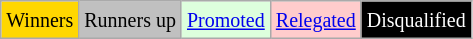<table class="wikitable" align="center">
<tr>
<td bgcolor=gold><small>Winners</small></td>
<td bgcolor=silver><small>Runners up</small></td>
<td bgcolor="#ddffdd"><small><a href='#'>Promoted</a></small></td>
<td bgcolor="#ffcccc"><small><a href='#'>Relegated</a></small></td>
<td style="background:#000000; color:#ffffff"><small>Disqualified</small></td>
</tr>
</table>
